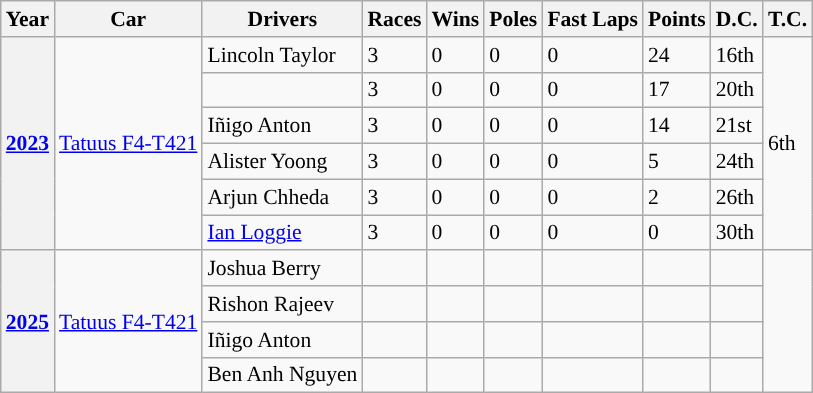<table class="wikitable" style="font-size: 90%;">
<tr>
<th>Year</th>
<th>Car</th>
<th>Drivers</th>
<th>Races</th>
<th>Wins</th>
<th>Poles</th>
<th>Fast Laps</th>
<th>Points</th>
<th>D.C.</th>
<th>T.C.</th>
</tr>
<tr>
<th rowspan="6"><a href='#'>2023</a></th>
<td rowspan="6"><a href='#'>Tatuus F4-T421</a></td>
<td> Lincoln Taylor</td>
<td>3</td>
<td>0</td>
<td>0</td>
<td>0</td>
<td>24</td>
<td>16th</td>
<td rowspan="6">6th</td>
</tr>
<tr>
<td align="left"> </td>
<td>3</td>
<td>0</td>
<td>0</td>
<td>0</td>
<td>17</td>
<td>20th</td>
</tr>
<tr>
<td> Iñigo Anton</td>
<td>3</td>
<td>0</td>
<td>0</td>
<td>0</td>
<td>14</td>
<td>21st</td>
</tr>
<tr>
<td> Alister Yoong</td>
<td>3</td>
<td>0</td>
<td>0</td>
<td>0</td>
<td>5</td>
<td>24th</td>
</tr>
<tr>
<td> Arjun Chheda</td>
<td>3</td>
<td>0</td>
<td>0</td>
<td>0</td>
<td>2</td>
<td>26th</td>
</tr>
<tr>
<td> <a href='#'>Ian Loggie</a></td>
<td>3</td>
<td>0</td>
<td>0</td>
<td>0</td>
<td>0</td>
<td>30th</td>
</tr>
<tr>
<th rowspan="4"><a href='#'>2025</a></th>
<td rowspan="4"><a href='#'>Tatuus F4-T421</a></td>
<td> Joshua Berry</td>
<td></td>
<td></td>
<td></td>
<td></td>
<td></td>
<td></td>
<td rowspan="4"></td>
</tr>
<tr>
<td> Rishon Rajeev</td>
<td></td>
<td></td>
<td></td>
<td></td>
<td></td>
<td></td>
</tr>
<tr>
<td> Iñigo Anton</td>
<td></td>
<td></td>
<td></td>
<td></td>
<td></td>
<td></td>
</tr>
<tr>
<td> Ben Anh Nguyen</td>
<td></td>
<td></td>
<td></td>
<td></td>
<td></td>
<td></td>
</tr>
</table>
